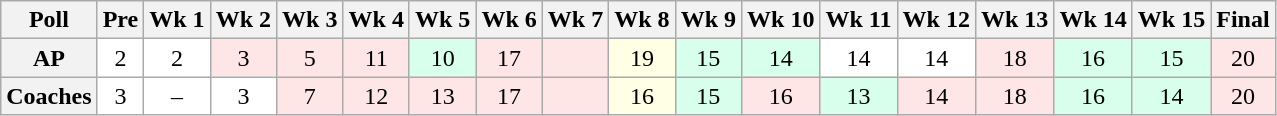<table class="wikitable" style="white-space:nowrap;">
<tr>
<th>Poll</th>
<th>Pre</th>
<th>Wk 1</th>
<th>Wk 2</th>
<th>Wk 3</th>
<th>Wk 4</th>
<th>Wk 5</th>
<th>Wk 6</th>
<th>Wk 7</th>
<th>Wk 8</th>
<th>Wk 9</th>
<th>Wk 10</th>
<th>Wk 11</th>
<th>Wk 12</th>
<th>Wk 13</th>
<th>Wk 14</th>
<th>Wk 15</th>
<th>Final</th>
</tr>
<tr style="text-align:center;">
<th>AP</th>
<td style="background:#FFF;">2</td>
<td style="background:#FFF;">2</td>
<td style="background:#FFE6E6;">3</td>
<td style="background:#FFE6E6;">5</td>
<td style="background:#FFE6E6;">11</td>
<td style="background:#D8FFEB;">10</td>
<td style="background:#FFE6E6;">17</td>
<td style="background:#FFE6E6;"></td>
<td style="background:#FFFFE6;">19</td>
<td style="background:#D8FFEB;">15</td>
<td style="background:#D8FFEB;">14</td>
<td style="background:#FFF;">14</td>
<td style="background:#FFF;">14</td>
<td style="background:#FFE6E6;">18</td>
<td style="background:#D8FFEB;">16</td>
<td style="background:#D8FFEB;">15</td>
<td style="background:#FFE6E6;">20</td>
</tr>
<tr style="text-align:center;">
<th>Coaches</th>
<td style="background:#FFF;">3</td>
<td style="background:#FFF;">–</td>
<td style="background:#FFF;">3</td>
<td style="background:#FFE6E6;">7</td>
<td style="background:#FFE6E6;">12</td>
<td style="background:#FFE6E6;">13</td>
<td style="background:#FFE6E6;">17</td>
<td style="background:#FFE6E6;"></td>
<td style="background:#FFFFE6;">16</td>
<td style="background:#D8FFEB;">15</td>
<td style="background:#FFE6E6;">16</td>
<td style="background:#D8FFEB;">13</td>
<td style="background:#FFE6E6;">14</td>
<td style="background:#FFE6E6;">18</td>
<td style="background:#D8FFEB;">16</td>
<td style="background:#D8FFEB;">14</td>
<td style="background:#FFE6E6;">20</td>
</tr>
</table>
